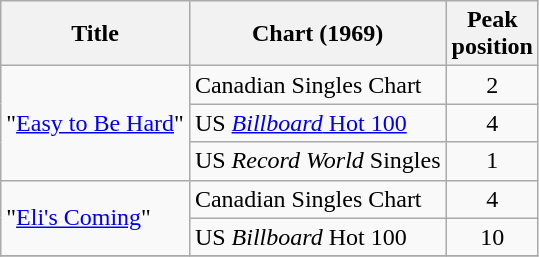<table class="wikitable sortable" border="1">
<tr>
<th scope="col">Title</th>
<th scope="col">Chart (1969)</th>
<th scope="col">Peak<br>position</th>
</tr>
<tr>
<td rowspan="3">"<a href='#'>Easy to Be Hard</a>"</td>
<td>Canadian Singles Chart</td>
<td style="text-align:center;">2</td>
</tr>
<tr>
<td>US <a href='#'><em>Billboard</em> Hot 100</a></td>
<td style="text-align:center;">4</td>
</tr>
<tr>
<td>US <em>Record World</em> Singles</td>
<td style="text-align:center;">1</td>
</tr>
<tr>
<td rowspan="2">"<a href='#'>Eli's Coming</a>"</td>
<td>Canadian Singles Chart</td>
<td style="text-align:center;">4</td>
</tr>
<tr>
<td>US <em>Billboard</em> Hot 100</td>
<td style="text-align:center;">10</td>
</tr>
<tr>
</tr>
</table>
